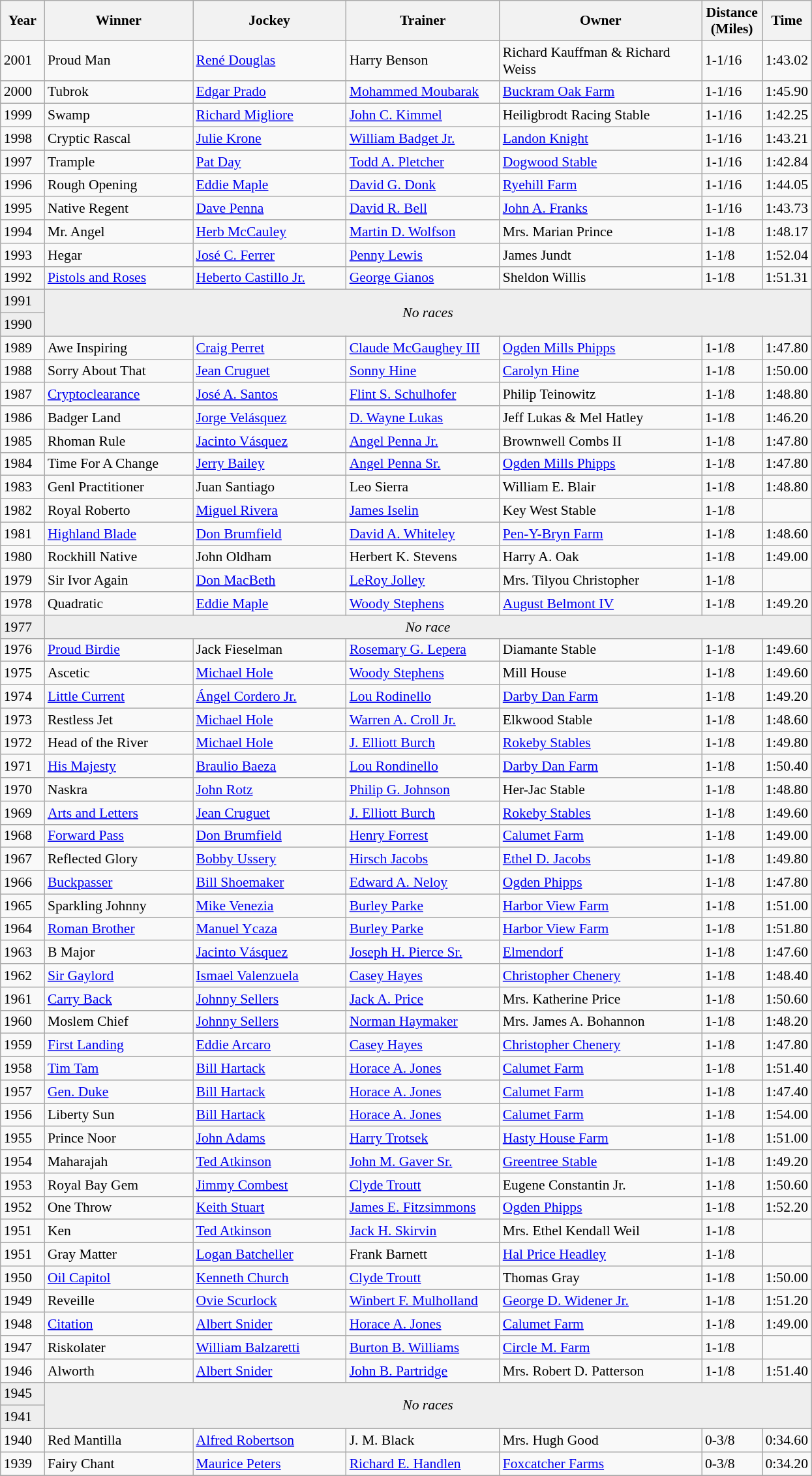<table class="wikitable sortable" style="font-size:90%">
<tr>
<th style="width:38px">Year<br></th>
<th style="width:145px">Winner<br></th>
<th style="width:150px">Jockey<br></th>
<th style="width:150px">Trainer<br></th>
<th style="width:200px">Owner<br></th>
<th style="width:55px">Distance<br>  (Miles) <br></th>
<th>Time</th>
</tr>
<tr>
<td>2001</td>
<td>Proud Man</td>
<td><a href='#'>René Douglas</a></td>
<td>Harry Benson</td>
<td>Richard Kauffman & Richard Weiss</td>
<td>1-1/16</td>
<td>1:43.02</td>
</tr>
<tr>
<td>2000</td>
<td>Tubrok</td>
<td><a href='#'>Edgar Prado</a></td>
<td><a href='#'>Mohammed Moubarak</a></td>
<td><a href='#'>Buckram Oak Farm</a></td>
<td>1-1/16</td>
<td>1:45.90</td>
</tr>
<tr>
<td>1999</td>
<td>Swamp</td>
<td><a href='#'>Richard Migliore</a></td>
<td><a href='#'>John C. Kimmel</a></td>
<td>Heiligbrodt Racing Stable</td>
<td>1-1/16</td>
<td>1:42.25</td>
</tr>
<tr>
<td>1998</td>
<td>Cryptic Rascal</td>
<td><a href='#'>Julie Krone</a></td>
<td><a href='#'>William Badget Jr.</a></td>
<td><a href='#'>Landon Knight</a></td>
<td>1-1/16</td>
<td>1:43.21</td>
</tr>
<tr>
<td>1997</td>
<td>Trample</td>
<td><a href='#'>Pat Day</a></td>
<td><a href='#'>Todd A. Pletcher</a></td>
<td><a href='#'>Dogwood Stable</a></td>
<td>1-1/16</td>
<td>1:42.84</td>
</tr>
<tr>
<td>1996</td>
<td>Rough Opening</td>
<td><a href='#'>Eddie Maple</a></td>
<td><a href='#'>David G. Donk</a></td>
<td><a href='#'>Ryehill Farm</a></td>
<td>1-1/16</td>
<td>1:44.05</td>
</tr>
<tr>
<td>1995</td>
<td>Native Regent</td>
<td><a href='#'>Dave Penna</a></td>
<td><a href='#'>David R. Bell</a></td>
<td><a href='#'>John A. Franks</a></td>
<td>1-1/16</td>
<td>1:43.73</td>
</tr>
<tr>
<td>1994</td>
<td>Mr. Angel</td>
<td><a href='#'>Herb McCauley</a></td>
<td><a href='#'>Martin D. Wolfson</a></td>
<td>Mrs. Marian Prince</td>
<td>1-1/8</td>
<td>1:48.17</td>
</tr>
<tr>
<td>1993</td>
<td>Hegar</td>
<td><a href='#'>José C. Ferrer</a></td>
<td><a href='#'>Penny Lewis</a></td>
<td>James Jundt</td>
<td>1-1/8</td>
<td>1:52.04</td>
</tr>
<tr>
<td>1992</td>
<td><a href='#'>Pistols and Roses</a></td>
<td><a href='#'>Heberto Castillo Jr.</a></td>
<td><a href='#'>George Gianos</a></td>
<td>Sheldon Willis</td>
<td>1-1/8</td>
<td>1:51.31</td>
</tr>
<tr bgcolor="#eeeeee">
<td>1991</td>
<td rowspan="2" colspan="6" align=center><em>No races</em></td>
</tr>
<tr bgcolor="#eeeeee">
<td>1990</td>
</tr>
<tr>
<td>1989</td>
<td>Awe Inspiring</td>
<td><a href='#'>Craig Perret</a></td>
<td><a href='#'>Claude McGaughey III</a></td>
<td><a href='#'>Ogden Mills Phipps</a></td>
<td>1-1/8</td>
<td>1:47.80</td>
</tr>
<tr>
<td>1988</td>
<td>Sorry About That</td>
<td><a href='#'>Jean Cruguet</a></td>
<td><a href='#'>Sonny Hine</a></td>
<td><a href='#'>Carolyn Hine</a></td>
<td>1-1/8</td>
<td>1:50.00</td>
</tr>
<tr>
<td>1987</td>
<td><a href='#'>Cryptoclearance</a></td>
<td><a href='#'>José A. Santos</a></td>
<td><a href='#'>Flint S. Schulhofer</a></td>
<td>Philip Teinowitz</td>
<td>1-1/8</td>
<td>1:48.80</td>
</tr>
<tr>
<td>1986</td>
<td>Badger Land</td>
<td><a href='#'>Jorge Velásquez</a></td>
<td><a href='#'>D. Wayne Lukas</a></td>
<td>Jeff Lukas & Mel Hatley</td>
<td>1-1/8</td>
<td>1:46.20</td>
</tr>
<tr>
<td>1985</td>
<td>Rhoman Rule</td>
<td><a href='#'>Jacinto Vásquez</a></td>
<td><a href='#'>Angel Penna Jr.</a></td>
<td>Brownwell Combs II</td>
<td>1-1/8</td>
<td>1:47.80</td>
</tr>
<tr>
<td>1984</td>
<td>Time For A Change</td>
<td><a href='#'>Jerry Bailey</a></td>
<td><a href='#'>Angel Penna Sr.</a></td>
<td><a href='#'>Ogden Mills Phipps</a></td>
<td>1-1/8</td>
<td>1:47.80</td>
</tr>
<tr>
<td>1983</td>
<td>Genl Practitioner</td>
<td>Juan Santiago</td>
<td>Leo Sierra</td>
<td>William E. Blair</td>
<td>1-1/8</td>
<td>1:48.80</td>
</tr>
<tr>
<td>1982</td>
<td>Royal Roberto</td>
<td><a href='#'>Miguel Rivera</a></td>
<td><a href='#'>James Iselin</a></td>
<td>Key West Stable</td>
<td>1-1/8</td>
<td></td>
</tr>
<tr>
<td>1981</td>
<td><a href='#'>Highland Blade</a></td>
<td><a href='#'>Don Brumfield</a></td>
<td><a href='#'>David A. Whiteley</a></td>
<td><a href='#'>Pen-Y-Bryn Farm</a></td>
<td>1-1/8</td>
<td>1:48.60</td>
</tr>
<tr>
<td>1980</td>
<td>Rockhill Native</td>
<td>John Oldham</td>
<td>Herbert K. Stevens</td>
<td>Harry A. Oak</td>
<td>1-1/8</td>
<td>1:49.00</td>
</tr>
<tr>
<td>1979</td>
<td>Sir Ivor Again</td>
<td><a href='#'>Don MacBeth</a></td>
<td><a href='#'>LeRoy Jolley</a></td>
<td>Mrs. Tilyou Christopher</td>
<td>1-1/8</td>
<td></td>
</tr>
<tr>
<td>1978</td>
<td>Quadratic</td>
<td><a href='#'>Eddie Maple</a></td>
<td><a href='#'>Woody Stephens</a></td>
<td><a href='#'>August Belmont IV</a></td>
<td>1-1/8</td>
<td>1:49.20</td>
</tr>
<tr bgcolor="#eeeeee">
<td>1977</td>
<td colspan="6" align=center><em>No race</em></td>
</tr>
<tr>
<td>1976</td>
<td><a href='#'>Proud Birdie</a></td>
<td>Jack Fieselman</td>
<td><a href='#'>Rosemary G. Lepera</a></td>
<td>Diamante Stable</td>
<td>1-1/8</td>
<td>1:49.60</td>
</tr>
<tr>
<td>1975</td>
<td>Ascetic</td>
<td><a href='#'>Michael Hole</a></td>
<td><a href='#'>Woody Stephens</a></td>
<td>Mill House</td>
<td>1-1/8</td>
<td>1:49.60</td>
</tr>
<tr>
<td>1974</td>
<td><a href='#'>Little Current</a></td>
<td><a href='#'>Ángel Cordero Jr.</a></td>
<td><a href='#'>Lou Rodinello</a></td>
<td><a href='#'>Darby Dan Farm</a></td>
<td>1-1/8</td>
<td>1:49.20</td>
</tr>
<tr>
<td>1973</td>
<td>Restless Jet</td>
<td><a href='#'>Michael Hole</a></td>
<td><a href='#'>Warren A. Croll Jr.</a></td>
<td>Elkwood Stable</td>
<td>1-1/8</td>
<td>1:48.60</td>
</tr>
<tr>
<td>1972</td>
<td>Head of the River</td>
<td><a href='#'>Michael Hole</a></td>
<td><a href='#'>J. Elliott Burch</a></td>
<td><a href='#'>Rokeby Stables</a></td>
<td>1-1/8</td>
<td>1:49.80</td>
</tr>
<tr>
<td>1971</td>
<td><a href='#'>His Majesty</a></td>
<td><a href='#'>Braulio Baeza</a></td>
<td><a href='#'>Lou Rondinello</a></td>
<td><a href='#'>Darby Dan Farm</a></td>
<td>1-1/8</td>
<td>1:50.40</td>
</tr>
<tr>
<td>1970</td>
<td>Naskra</td>
<td><a href='#'>John Rotz</a></td>
<td><a href='#'>Philip G. Johnson</a></td>
<td>Her-Jac Stable</td>
<td>1-1/8</td>
<td>1:48.80</td>
</tr>
<tr>
<td>1969</td>
<td><a href='#'>Arts and Letters</a></td>
<td><a href='#'>Jean Cruguet</a></td>
<td><a href='#'>J. Elliott Burch</a></td>
<td><a href='#'>Rokeby Stables</a></td>
<td>1-1/8</td>
<td>1:49.60</td>
</tr>
<tr>
<td>1968</td>
<td><a href='#'>Forward Pass</a></td>
<td><a href='#'>Don Brumfield</a></td>
<td><a href='#'>Henry Forrest</a></td>
<td><a href='#'>Calumet Farm</a></td>
<td>1-1/8</td>
<td>1:49.00</td>
</tr>
<tr>
<td>1967</td>
<td>Reflected Glory</td>
<td><a href='#'>Bobby Ussery</a></td>
<td><a href='#'>Hirsch Jacobs</a></td>
<td><a href='#'>Ethel D. Jacobs</a></td>
<td>1-1/8</td>
<td>1:49.80</td>
</tr>
<tr>
<td>1966</td>
<td><a href='#'>Buckpasser</a></td>
<td><a href='#'>Bill Shoemaker</a></td>
<td><a href='#'>Edward A. Neloy</a></td>
<td><a href='#'>Ogden Phipps</a></td>
<td>1-1/8</td>
<td>1:47.80</td>
</tr>
<tr>
<td>1965</td>
<td>Sparkling Johnny</td>
<td><a href='#'>Mike Venezia</a></td>
<td><a href='#'>Burley Parke</a></td>
<td><a href='#'>Harbor View Farm</a></td>
<td>1-1/8</td>
<td>1:51.00</td>
</tr>
<tr>
<td>1964</td>
<td><a href='#'>Roman Brother</a></td>
<td><a href='#'>Manuel Ycaza</a></td>
<td><a href='#'>Burley Parke</a></td>
<td><a href='#'>Harbor View Farm</a></td>
<td>1-1/8</td>
<td>1:51.80</td>
</tr>
<tr>
<td>1963</td>
<td>B Major</td>
<td><a href='#'>Jacinto Vásquez</a></td>
<td><a href='#'>Joseph H. Pierce Sr.</a></td>
<td><a href='#'>Elmendorf</a></td>
<td>1-1/8</td>
<td>1:47.60</td>
</tr>
<tr>
<td>1962</td>
<td><a href='#'>Sir Gaylord</a></td>
<td><a href='#'>Ismael Valenzuela</a></td>
<td><a href='#'>Casey Hayes</a></td>
<td><a href='#'>Christopher Chenery</a></td>
<td>1-1/8</td>
<td>1:48.40</td>
</tr>
<tr>
<td>1961</td>
<td><a href='#'>Carry Back</a></td>
<td><a href='#'>Johnny Sellers</a></td>
<td><a href='#'>Jack A. Price</a></td>
<td>Mrs. Katherine Price</td>
<td>1-1/8</td>
<td>1:50.60</td>
</tr>
<tr>
<td>1960</td>
<td>Moslem Chief</td>
<td><a href='#'>Johnny Sellers</a></td>
<td><a href='#'>Norman Haymaker</a></td>
<td>Mrs. James A. Bohannon</td>
<td>1-1/8</td>
<td>1:48.20</td>
</tr>
<tr>
<td>1959</td>
<td><a href='#'>First Landing</a></td>
<td><a href='#'>Eddie Arcaro</a></td>
<td><a href='#'>Casey Hayes</a></td>
<td><a href='#'>Christopher Chenery</a></td>
<td>1-1/8</td>
<td>1:47.80</td>
</tr>
<tr>
<td>1958</td>
<td><a href='#'>Tim Tam</a></td>
<td><a href='#'>Bill Hartack</a></td>
<td><a href='#'>Horace A. Jones</a></td>
<td><a href='#'>Calumet Farm</a></td>
<td>1-1/8</td>
<td>1:51.40</td>
</tr>
<tr>
<td>1957</td>
<td><a href='#'>Gen. Duke</a></td>
<td><a href='#'>Bill Hartack</a></td>
<td><a href='#'>Horace A. Jones</a></td>
<td><a href='#'>Calumet Farm</a></td>
<td>1-1/8</td>
<td>1:47.40</td>
</tr>
<tr>
<td>1956</td>
<td>Liberty Sun</td>
<td><a href='#'>Bill Hartack</a></td>
<td><a href='#'>Horace A. Jones</a></td>
<td><a href='#'>Calumet Farm</a></td>
<td>1-1/8</td>
<td>1:54.00</td>
</tr>
<tr>
<td>1955</td>
<td>Prince Noor</td>
<td><a href='#'>John Adams</a></td>
<td><a href='#'>Harry Trotsek</a></td>
<td><a href='#'>Hasty House Farm</a></td>
<td>1-1/8</td>
<td>1:51.00</td>
</tr>
<tr>
<td>1954</td>
<td>Maharajah</td>
<td><a href='#'>Ted Atkinson</a></td>
<td><a href='#'>John M. Gaver Sr.</a></td>
<td><a href='#'>Greentree Stable</a></td>
<td>1-1/8</td>
<td>1:49.20</td>
</tr>
<tr>
<td>1953</td>
<td>Royal Bay Gem</td>
<td><a href='#'>Jimmy Combest</a></td>
<td><a href='#'>Clyde Troutt</a></td>
<td>Eugene Constantin Jr.</td>
<td>1-1/8</td>
<td>1:50.60</td>
</tr>
<tr>
<td>1952</td>
<td>One Throw</td>
<td><a href='#'>Keith Stuart</a></td>
<td><a href='#'>James E. Fitzsimmons</a></td>
<td><a href='#'>Ogden Phipps</a></td>
<td>1-1/8</td>
<td>1:52.20</td>
</tr>
<tr>
<td>1951</td>
<td>Ken</td>
<td><a href='#'>Ted Atkinson</a></td>
<td><a href='#'>Jack H. Skirvin</a></td>
<td>Mrs. Ethel Kendall Weil</td>
<td>1-1/8</td>
<td></td>
</tr>
<tr>
<td>1951</td>
<td>Gray Matter</td>
<td><a href='#'>Logan Batcheller</a></td>
<td>Frank Barnett</td>
<td><a href='#'>Hal Price Headley</a></td>
<td>1-1/8</td>
<td></td>
</tr>
<tr>
<td>1950</td>
<td><a href='#'>Oil Capitol</a></td>
<td><a href='#'>Kenneth Church</a></td>
<td><a href='#'>Clyde Troutt</a></td>
<td>Thomas Gray</td>
<td>1-1/8</td>
<td>1:50.00</td>
</tr>
<tr>
<td>1949</td>
<td>Reveille</td>
<td><a href='#'>Ovie Scurlock</a></td>
<td><a href='#'>Winbert F. Mulholland</a></td>
<td><a href='#'>George D. Widener Jr.</a></td>
<td>1-1/8</td>
<td>1:51.20</td>
</tr>
<tr>
<td>1948</td>
<td><a href='#'>Citation</a></td>
<td><a href='#'>Albert Snider</a></td>
<td><a href='#'>Horace A. Jones</a></td>
<td><a href='#'>Calumet Farm</a></td>
<td>1-1/8</td>
<td>1:49.00</td>
</tr>
<tr>
<td>1947</td>
<td>Riskolater</td>
<td><a href='#'>William Balzaretti</a></td>
<td><a href='#'>Burton B. Williams</a></td>
<td><a href='#'>Circle M. Farm</a></td>
<td>1-1/8</td>
<td></td>
</tr>
<tr>
<td>1946</td>
<td>Alworth</td>
<td><a href='#'>Albert Snider</a></td>
<td><a href='#'>John B. Partridge</a></td>
<td>Mrs. Robert D. Patterson</td>
<td>1-1/8</td>
<td>1:51.40</td>
</tr>
<tr bgcolor="#eeeeee">
<td>1945</td>
<td rowspan="2" colspan="6" align=center><em>No races</em></td>
</tr>
<tr bgcolor="#eeeeee">
<td>1941</td>
</tr>
<tr>
<td>1940</td>
<td>Red Mantilla</td>
<td><a href='#'>Alfred Robertson</a></td>
<td>J. M. Black</td>
<td>Mrs. Hugh Good</td>
<td>0-3/8</td>
<td>0:34.60</td>
</tr>
<tr>
<td>1939</td>
<td>Fairy Chant</td>
<td><a href='#'>Maurice Peters</a></td>
<td><a href='#'>Richard E. Handlen</a></td>
<td><a href='#'>Foxcatcher Farms</a></td>
<td>0-3/8</td>
<td>0:34.20</td>
</tr>
<tr>
</tr>
</table>
